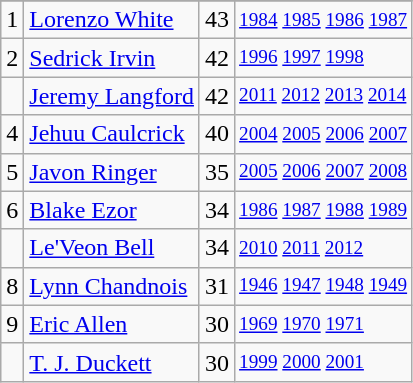<table class="wikitable">
<tr>
</tr>
<tr>
<td>1</td>
<td><a href='#'>Lorenzo White</a></td>
<td>43</td>
<td style="font-size:80%;"><a href='#'>1984</a> <a href='#'>1985</a> <a href='#'>1986</a> <a href='#'>1987</a></td>
</tr>
<tr>
<td>2</td>
<td><a href='#'>Sedrick Irvin</a></td>
<td>42</td>
<td style="font-size:80%;"><a href='#'>1996</a> <a href='#'>1997</a> <a href='#'>1998</a></td>
</tr>
<tr>
<td></td>
<td><a href='#'>Jeremy Langford</a></td>
<td>42</td>
<td style="font-size:80%;"><a href='#'>2011</a> <a href='#'>2012</a> <a href='#'>2013</a> <a href='#'>2014</a></td>
</tr>
<tr>
<td>4</td>
<td><a href='#'>Jehuu Caulcrick</a></td>
<td>40</td>
<td style="font-size:80%;"><a href='#'>2004</a> <a href='#'>2005</a> <a href='#'>2006</a> <a href='#'>2007</a></td>
</tr>
<tr>
<td>5</td>
<td><a href='#'>Javon Ringer</a></td>
<td>35</td>
<td style="font-size:80%;"><a href='#'>2005</a> <a href='#'>2006</a> <a href='#'>2007</a> <a href='#'>2008</a></td>
</tr>
<tr>
<td>6</td>
<td><a href='#'>Blake Ezor</a></td>
<td>34</td>
<td style="font-size:80%;"><a href='#'>1986</a> <a href='#'>1987</a> <a href='#'>1988</a> <a href='#'>1989</a></td>
</tr>
<tr>
<td></td>
<td><a href='#'>Le'Veon Bell</a></td>
<td>34</td>
<td style="font-size:80%;"><a href='#'>2010</a> <a href='#'>2011</a> <a href='#'>2012</a></td>
</tr>
<tr>
<td>8</td>
<td><a href='#'>Lynn Chandnois</a></td>
<td>31</td>
<td style="font-size:80%;"><a href='#'>1946</a> <a href='#'>1947</a> <a href='#'>1948</a> <a href='#'>1949</a></td>
</tr>
<tr>
<td>9</td>
<td><a href='#'>Eric Allen</a></td>
<td>30</td>
<td style="font-size:80%;"><a href='#'>1969</a> <a href='#'>1970</a> <a href='#'>1971</a></td>
</tr>
<tr>
<td></td>
<td><a href='#'>T. J. Duckett</a></td>
<td>30</td>
<td style="font-size:80%;"><a href='#'>1999</a> <a href='#'>2000</a> <a href='#'>2001</a></td>
</tr>
</table>
